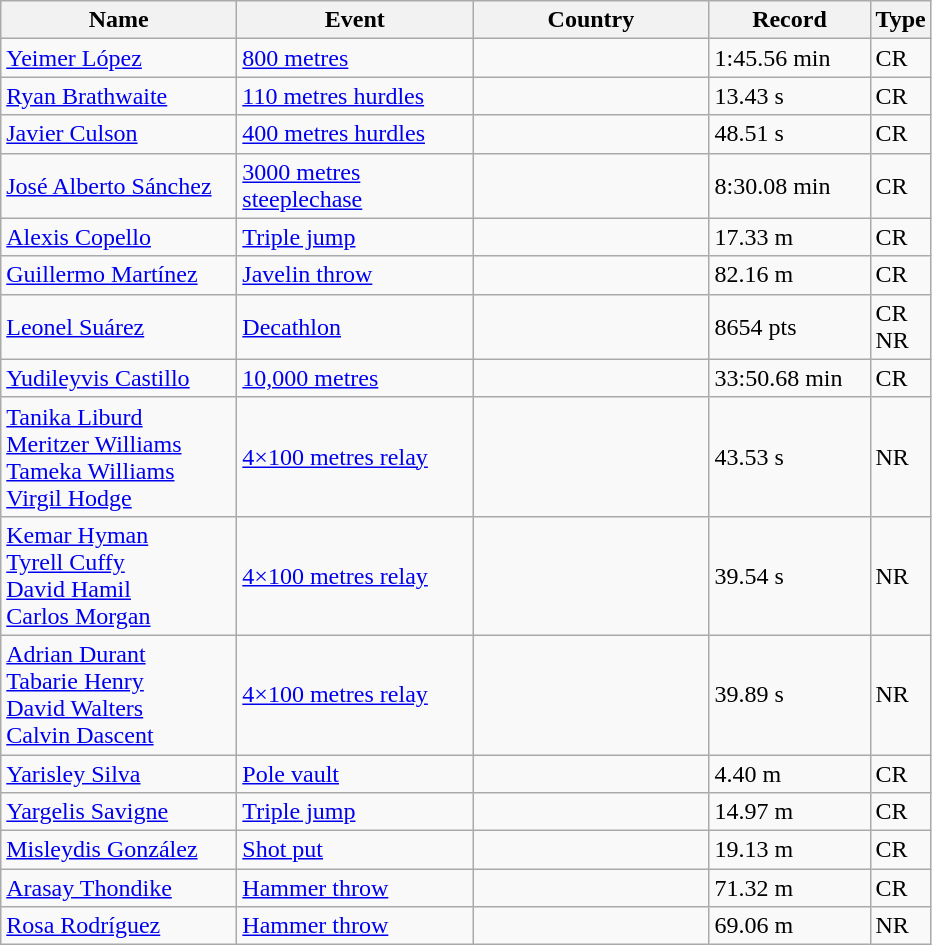<table class="wikitable sortable" font-size:95%">
<tr>
<th width="150">Name</th>
<th width="150">Event</th>
<th width="150">Country</th>
<th width="100">Record</th>
<th width="25">Type</th>
</tr>
<tr>
<td><a href='#'>Yeimer López</a></td>
<td><a href='#'>800 metres</a></td>
<td></td>
<td>1:45.56 min</td>
<td>CR</td>
</tr>
<tr>
<td><a href='#'>Ryan Brathwaite</a></td>
<td><a href='#'>110 metres hurdles</a></td>
<td></td>
<td>13.43 s</td>
<td>CR</td>
</tr>
<tr>
<td><a href='#'>Javier Culson</a></td>
<td><a href='#'>400 metres hurdles</a></td>
<td></td>
<td>48.51 s</td>
<td>CR</td>
</tr>
<tr>
<td><a href='#'>José Alberto Sánchez</a></td>
<td><a href='#'>3000 metres steeplechase</a></td>
<td></td>
<td>8:30.08 min</td>
<td>CR</td>
</tr>
<tr>
<td><a href='#'>Alexis Copello</a></td>
<td><a href='#'>Triple jump</a></td>
<td></td>
<td>17.33 m</td>
<td>CR</td>
</tr>
<tr>
<td><a href='#'>Guillermo Martínez</a></td>
<td><a href='#'>Javelin throw</a></td>
<td></td>
<td>82.16 m</td>
<td>CR</td>
</tr>
<tr>
<td><a href='#'>Leonel Suárez</a></td>
<td><a href='#'>Decathlon</a></td>
<td></td>
<td>8654 pts</td>
<td>CR NR</td>
</tr>
<tr>
<td><a href='#'>Yudileyvis Castillo</a></td>
<td><a href='#'>10,000 metres</a></td>
<td></td>
<td>33:50.68 min</td>
<td>CR</td>
</tr>
<tr>
<td><a href='#'>Tanika Liburd</a><br><a href='#'>Meritzer Williams</a><br><a href='#'>Tameka Williams</a><br><a href='#'>Virgil Hodge</a></td>
<td><a href='#'>4×100 metres relay</a></td>
<td></td>
<td>43.53 s</td>
<td>NR</td>
</tr>
<tr>
<td><a href='#'>Kemar Hyman</a><br><a href='#'>Tyrell Cuffy</a><br><a href='#'>David Hamil</a><br><a href='#'>Carlos Morgan</a></td>
<td><a href='#'>4×100 metres relay</a></td>
<td></td>
<td>39.54 s</td>
<td>NR</td>
</tr>
<tr>
<td><a href='#'>Adrian Durant</a><br><a href='#'>Tabarie Henry</a><br><a href='#'>David Walters</a><br><a href='#'>Calvin Dascent</a></td>
<td><a href='#'>4×100 metres relay</a></td>
<td></td>
<td>39.89 s</td>
<td>NR</td>
</tr>
<tr>
<td><a href='#'>Yarisley Silva</a></td>
<td><a href='#'>Pole vault</a></td>
<td></td>
<td>4.40 m</td>
<td>CR</td>
</tr>
<tr>
<td><a href='#'>Yargelis Savigne</a></td>
<td><a href='#'>Triple jump</a></td>
<td></td>
<td>14.97 m</td>
<td>CR</td>
</tr>
<tr>
<td><a href='#'>Misleydis González</a></td>
<td><a href='#'>Shot put</a></td>
<td></td>
<td>19.13 m</td>
<td>CR</td>
</tr>
<tr>
<td><a href='#'>Arasay Thondike</a></td>
<td><a href='#'>Hammer throw</a></td>
<td></td>
<td>71.32 m</td>
<td>CR</td>
</tr>
<tr>
<td><a href='#'>Rosa Rodríguez</a></td>
<td><a href='#'>Hammer throw</a></td>
<td></td>
<td>69.06 m</td>
<td>NR</td>
</tr>
</table>
